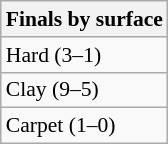<table class=wikitable style=font-size:90%>
<tr>
<th>Finals by surface</th>
</tr>
<tr>
<td>Hard (3–1)</td>
</tr>
<tr>
<td>Clay (9–5)</td>
</tr>
<tr>
<td>Carpet (1–0)</td>
</tr>
</table>
